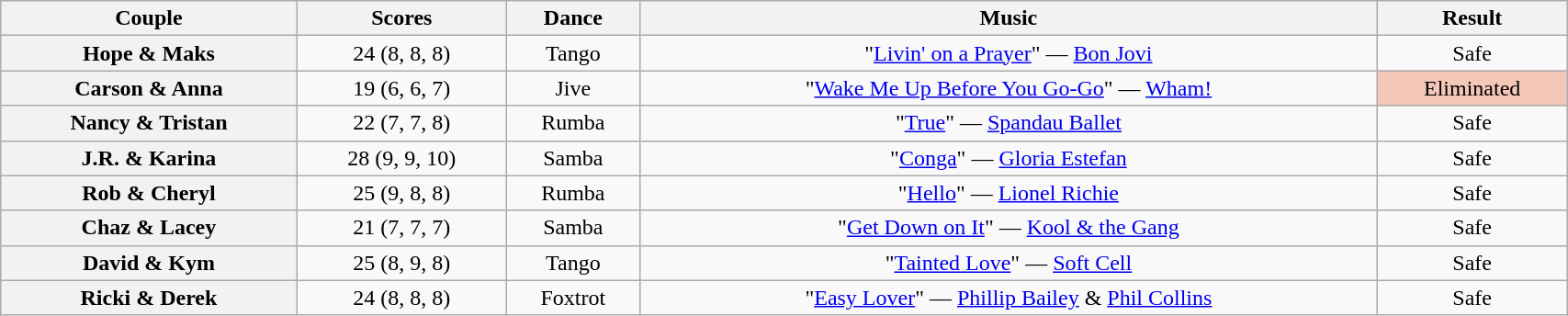<table class="wikitable sortable" style="text-align:center; width:90%">
<tr>
<th scope="col">Couple</th>
<th scope="col">Scores</th>
<th scope="col" class="unsortable">Dance</th>
<th scope="col" class="unsortable">Music</th>
<th scope="col" class="unsortable">Result</th>
</tr>
<tr>
<th scope="row">Hope & Maks</th>
<td>24 (8, 8, 8)</td>
<td>Tango</td>
<td>"<a href='#'>Livin' on a Prayer</a>" — <a href='#'>Bon Jovi</a></td>
<td>Safe</td>
</tr>
<tr>
<th scope="row">Carson & Anna</th>
<td>19 (6, 6, 7)</td>
<td>Jive</td>
<td>"<a href='#'>Wake Me Up Before You Go-Go</a>" — <a href='#'>Wham!</a></td>
<td bgcolor=f4c7b8>Eliminated</td>
</tr>
<tr>
<th scope="row">Nancy & Tristan</th>
<td>22 (7, 7, 8)</td>
<td>Rumba</td>
<td>"<a href='#'>True</a>" — <a href='#'>Spandau Ballet</a></td>
<td>Safe</td>
</tr>
<tr>
<th scope="row">J.R. & Karina</th>
<td>28 (9, 9, 10)</td>
<td>Samba</td>
<td>"<a href='#'>Conga</a>" — <a href='#'>Gloria Estefan</a></td>
<td>Safe</td>
</tr>
<tr>
<th scope="row">Rob & Cheryl</th>
<td>25 (9, 8, 8)</td>
<td>Rumba</td>
<td>"<a href='#'>Hello</a>" — <a href='#'>Lionel Richie</a></td>
<td>Safe</td>
</tr>
<tr>
<th scope="row">Chaz & Lacey</th>
<td>21 (7, 7, 7)</td>
<td>Samba</td>
<td>"<a href='#'>Get Down on It</a>" — <a href='#'>Kool & the Gang</a></td>
<td>Safe</td>
</tr>
<tr>
<th scope="row">David & Kym</th>
<td>25 (8, 9, 8)</td>
<td>Tango</td>
<td>"<a href='#'>Tainted Love</a>" — <a href='#'>Soft Cell</a></td>
<td>Safe</td>
</tr>
<tr>
<th scope="row">Ricki & Derek</th>
<td>24 (8, 8, 8)</td>
<td>Foxtrot</td>
<td>"<a href='#'>Easy Lover</a>" — <a href='#'>Phillip Bailey</a> & <a href='#'>Phil Collins</a></td>
<td>Safe</td>
</tr>
</table>
